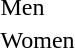<table>
<tr>
<td>Men</td>
<td></td>
<td></td>
<td></td>
</tr>
<tr>
<td>Women</td>
<td></td>
<td></td>
<td></td>
</tr>
</table>
